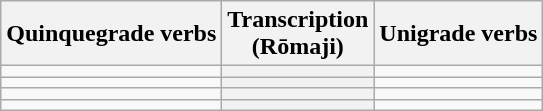<table class="wikitable" |>
<tr>
<th>Quinquegrade verbs</th>
<th>Transcription<br>(Rōmaji)</th>
<th>Unigrade verbs</th>
</tr>
<tr>
<td></td>
<th></th>
<td></td>
</tr>
<tr>
<td></td>
<th></th>
<td></td>
</tr>
<tr>
<td></td>
<th></th>
<td></td>
</tr>
<tr>
<td></td>
<th></th>
<td></td>
</tr>
</table>
